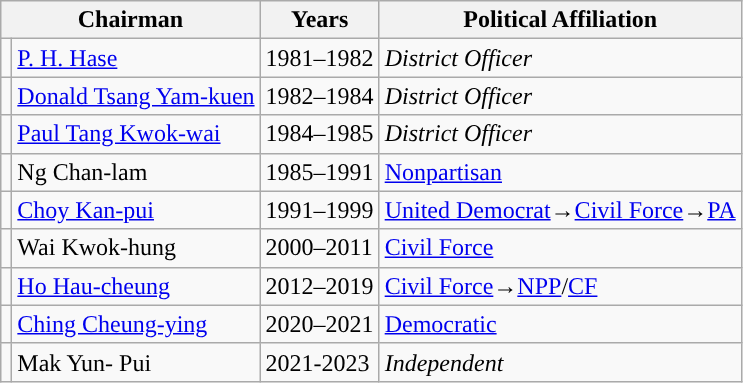<table class="wikitable">
<tr>
<th colspan=2>Chairman</th>
<th>Years</th>
<th>Political Affiliation</th>
</tr>
<tr>
<td style="color:inherit;background:"></td>
<td><a href='#'>P. H. Hase</a></td>
<td>1981–1982</td>
<td><em>District Officer</em></td>
</tr>
<tr>
<td style="color:inherit;background:"></td>
<td><a href='#'>Donald Tsang Yam-kuen</a></td>
<td>1982–1984</td>
<td><em>District Officer</em></td>
</tr>
<tr>
<td style="color:inherit;background:"></td>
<td><a href='#'>Paul Tang Kwok-wai</a></td>
<td>1984–1985</td>
<td><em>District Officer</em></td>
</tr>
<tr>
<td style="color:inherit;background:"></td>
<td>Ng Chan-lam</td>
<td>1985–1991</td>
<td><a href='#'>Nonpartisan</a></td>
</tr>
<tr>
<td style="color:inherit;background:"></td>
<td><a href='#'>Choy Kan-pui</a></td>
<td>1991–1999</td>
<td><a href='#'>United Democrat</a>→<a href='#'>Civil Force</a>→<a href='#'>PA</a></td>
</tr>
<tr>
<td style="color:inherit;background:"></td>
<td>Wai Kwok-hung</td>
<td>2000–2011</td>
<td><a href='#'>Civil Force</a></td>
</tr>
<tr>
<td style="color:inherit;background:"></td>
<td><a href='#'>Ho Hau-cheung</a></td>
<td>2012–2019</td>
<td><a href='#'>Civil Force</a>→<a href='#'>NPP</a>/<a href='#'>CF</a></td>
</tr>
<tr>
<td style="color:inherit;background: "></td>
<td><a href='#'>Ching Cheung-ying</a></td>
<td>2020–2021</td>
<td><a href='#'>Democratic</a></td>
</tr>
<tr>
<td style="color:inherit;background:"></td>
<td>Mak Yun- Pui</td>
<td>2021-2023</td>
<td><em>Independent</em></td>
</tr>
</table>
